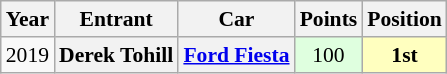<table class="wikitable" border="1" style="text-align:center; font-size:90%;">
<tr valign="top">
<th>Year</th>
<th>Entrant</th>
<th>Car</th>
<th>Points</th>
<th>Position</th>
</tr>
<tr>
<td>2019</td>
<th>Derek Tohill</th>
<th><a href='#'>Ford Fiesta</a></th>
<td style="background:#DFFFDF;">100</td>
<td style="background:#FFFFBF;"><strong>1st</strong></td>
</tr>
</table>
